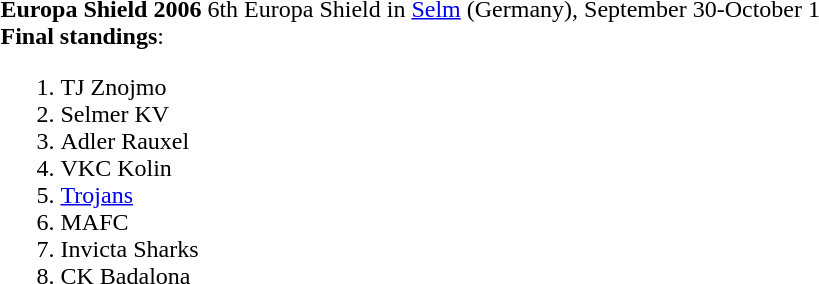<table>
<tr>
<td width="720" style="margin: 0 0 0 0" valig=top><br><strong>Europa Shield 2006</strong>
6th Europa Shield in <a href='#'>Selm</a> (Germany), September 30-October 1<br><strong>Final standings</strong>:<ol><li>TJ Znojmo </li><li>Selmer KV </li><li>Adler Rauxel </li><li>VKC Kolin </li><li><a href='#'>Trojans</a> </li><li>MAFC </li><li>Invicta Sharks </li><li>CK Badalona </li></ol></td>
</tr>
</table>
